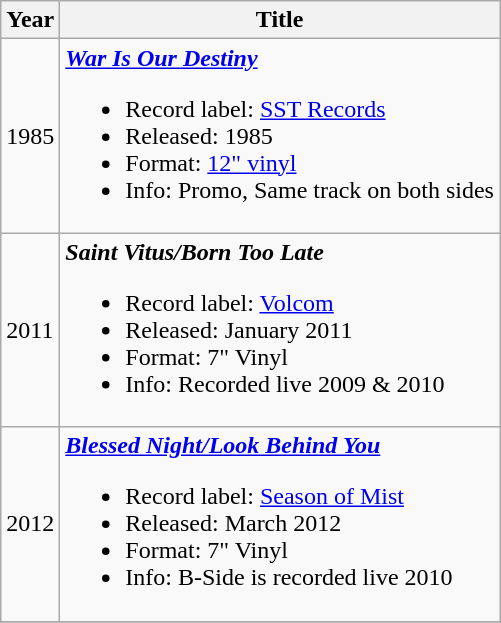<table class="wikitable">
<tr>
<th>Year</th>
<th>Title</th>
</tr>
<tr>
<td>1985</td>
<td><strong><em><a href='#'>War Is Our Destiny</a></em></strong><br><ul><li>Record label: <a href='#'>SST Records</a></li><li>Released: 1985</li><li>Format: <a href='#'>12" vinyl</a></li><li>Info: Promo, Same track on both sides</li></ul></td>
</tr>
<tr>
<td>2011</td>
<td><strong><em>Saint Vitus/Born Too Late</em></strong><br><ul><li>Record label: <a href='#'>Volcom</a></li><li>Released: January 2011</li><li>Format: 7" Vinyl</li><li>Info: Recorded live 2009 & 2010</li></ul></td>
</tr>
<tr>
<td>2012</td>
<td><strong><em><a href='#'>Blessed Night/Look Behind You</a></em></strong><br><ul><li>Record label: <a href='#'>Season of Mist</a></li><li>Released: March 2012</li><li>Format: 7" Vinyl</li><li>Info: B-Side is recorded live 2010</li></ul></td>
</tr>
<tr>
</tr>
</table>
